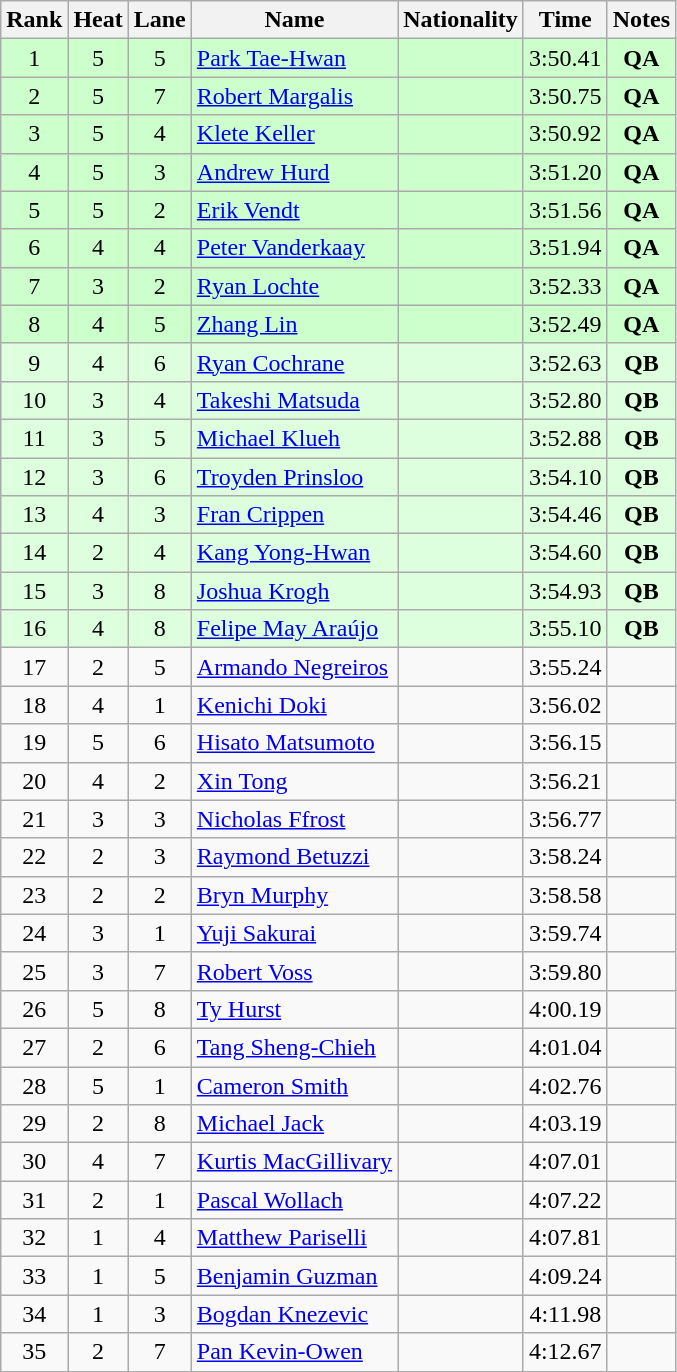<table class="wikitable sortable" style="text-align:center">
<tr>
<th>Rank</th>
<th>Heat</th>
<th>Lane</th>
<th>Name</th>
<th>Nationality</th>
<th>Time</th>
<th>Notes</th>
</tr>
<tr bgcolor=ccffcc>
<td>1</td>
<td>5</td>
<td>5</td>
<td align=left><a href='#'>Park Tae-Hwan</a></td>
<td align=left></td>
<td>3:50.41</td>
<td><strong>QA</strong></td>
</tr>
<tr bgcolor=ccffcc>
<td>2</td>
<td>5</td>
<td>7</td>
<td align=left><a href='#'>Robert Margalis</a></td>
<td align=left></td>
<td>3:50.75</td>
<td><strong>QA</strong></td>
</tr>
<tr bgcolor=ccffcc>
<td>3</td>
<td>5</td>
<td>4</td>
<td align=left><a href='#'>Klete Keller</a></td>
<td align=left></td>
<td>3:50.92</td>
<td><strong>QA</strong></td>
</tr>
<tr bgcolor=ccffcc>
<td>4</td>
<td>5</td>
<td>3</td>
<td align=left><a href='#'>Andrew Hurd</a></td>
<td align=left></td>
<td>3:51.20</td>
<td><strong>QA</strong></td>
</tr>
<tr bgcolor=ccffcc>
<td>5</td>
<td>5</td>
<td>2</td>
<td align=left><a href='#'>Erik Vendt</a></td>
<td align=left></td>
<td>3:51.56</td>
<td><strong>QA</strong></td>
</tr>
<tr bgcolor=ccffcc>
<td>6</td>
<td>4</td>
<td>4</td>
<td align=left><a href='#'>Peter Vanderkaay</a></td>
<td align=left></td>
<td>3:51.94</td>
<td><strong>QA</strong></td>
</tr>
<tr bgcolor=ccffcc>
<td>7</td>
<td>3</td>
<td>2</td>
<td align=left><a href='#'>Ryan Lochte</a></td>
<td align=left></td>
<td>3:52.33</td>
<td><strong>QA</strong></td>
</tr>
<tr bgcolor=ccffcc>
<td>8</td>
<td>4</td>
<td>5</td>
<td align=left><a href='#'>Zhang Lin</a></td>
<td align=left></td>
<td>3:52.49</td>
<td><strong>QA</strong></td>
</tr>
<tr bgcolor=ddffdd>
<td>9</td>
<td>4</td>
<td>6</td>
<td align=left><a href='#'>Ryan Cochrane</a></td>
<td align=left></td>
<td>3:52.63</td>
<td><strong>QB</strong></td>
</tr>
<tr bgcolor=ddffdd>
<td>10</td>
<td>3</td>
<td>4</td>
<td align=left><a href='#'>Takeshi Matsuda</a></td>
<td align=left></td>
<td>3:52.80</td>
<td><strong>QB</strong></td>
</tr>
<tr bgcolor=ddffdd>
<td>11</td>
<td>3</td>
<td>5</td>
<td align=left><a href='#'>Michael Klueh</a></td>
<td align=left></td>
<td>3:52.88</td>
<td><strong>QB</strong></td>
</tr>
<tr bgcolor=ddffdd>
<td>12</td>
<td>3</td>
<td>6</td>
<td align=left><a href='#'>Troyden Prinsloo</a></td>
<td align=left></td>
<td>3:54.10</td>
<td><strong>QB</strong></td>
</tr>
<tr bgcolor=ddffdd>
<td>13</td>
<td>4</td>
<td>3</td>
<td align=left><a href='#'>Fran Crippen</a></td>
<td align=left></td>
<td>3:54.46</td>
<td><strong>QB</strong></td>
</tr>
<tr bgcolor=ddffdd>
<td>14</td>
<td>2</td>
<td>4</td>
<td align=left><a href='#'>Kang Yong-Hwan</a></td>
<td align=left></td>
<td>3:54.60</td>
<td><strong>QB</strong></td>
</tr>
<tr bgcolor=ddffdd>
<td>15</td>
<td>3</td>
<td>8</td>
<td align=left><a href='#'>Joshua Krogh</a></td>
<td align=left></td>
<td>3:54.93</td>
<td><strong>QB</strong></td>
</tr>
<tr bgcolor=ddffdd>
<td>16</td>
<td>4</td>
<td>8</td>
<td align=left><a href='#'>Felipe May Araújo</a></td>
<td align=left></td>
<td>3:55.10</td>
<td><strong>QB</strong></td>
</tr>
<tr>
<td>17</td>
<td>2</td>
<td>5</td>
<td align=left><a href='#'>Armando Negreiros</a></td>
<td align=left></td>
<td>3:55.24</td>
<td></td>
</tr>
<tr>
<td>18</td>
<td>4</td>
<td>1</td>
<td align=left><a href='#'>Kenichi Doki</a></td>
<td align=left></td>
<td>3:56.02</td>
<td></td>
</tr>
<tr>
<td>19</td>
<td>5</td>
<td>6</td>
<td align=left><a href='#'>Hisato Matsumoto</a></td>
<td align=left></td>
<td>3:56.15</td>
<td></td>
</tr>
<tr>
<td>20</td>
<td>4</td>
<td>2</td>
<td align=left><a href='#'>Xin Tong</a></td>
<td align=left></td>
<td>3:56.21</td>
<td></td>
</tr>
<tr>
<td>21</td>
<td>3</td>
<td>3</td>
<td align=left><a href='#'>Nicholas Ffrost</a></td>
<td align=left></td>
<td>3:56.77</td>
<td></td>
</tr>
<tr>
<td>22</td>
<td>2</td>
<td>3</td>
<td align=left><a href='#'>Raymond Betuzzi</a></td>
<td align=left></td>
<td>3:58.24</td>
<td></td>
</tr>
<tr>
<td>23</td>
<td>2</td>
<td>2</td>
<td align=left><a href='#'>Bryn Murphy</a></td>
<td align=left></td>
<td>3:58.58</td>
<td></td>
</tr>
<tr>
<td>24</td>
<td>3</td>
<td>1</td>
<td align=left><a href='#'>Yuji Sakurai</a></td>
<td align=left></td>
<td>3:59.74</td>
<td></td>
</tr>
<tr>
<td>25</td>
<td>3</td>
<td>7</td>
<td align=left><a href='#'>Robert Voss</a></td>
<td align=left></td>
<td>3:59.80</td>
<td></td>
</tr>
<tr>
<td>26</td>
<td>5</td>
<td>8</td>
<td align=left><a href='#'>Ty Hurst</a></td>
<td align=left></td>
<td>4:00.19</td>
<td></td>
</tr>
<tr>
<td>27</td>
<td>2</td>
<td>6</td>
<td align=left><a href='#'>Tang Sheng-Chieh</a></td>
<td align=left></td>
<td>4:01.04</td>
<td></td>
</tr>
<tr>
<td>28</td>
<td>5</td>
<td>1</td>
<td align=left><a href='#'>Cameron Smith</a></td>
<td align=left></td>
<td>4:02.76</td>
<td></td>
</tr>
<tr>
<td>29</td>
<td>2</td>
<td>8</td>
<td align=left><a href='#'>Michael Jack</a></td>
<td align=left></td>
<td>4:03.19</td>
<td></td>
</tr>
<tr>
<td>30</td>
<td>4</td>
<td>7</td>
<td align=left><a href='#'>Kurtis MacGillivary</a></td>
<td align=left></td>
<td>4:07.01</td>
<td></td>
</tr>
<tr>
<td>31</td>
<td>2</td>
<td>1</td>
<td align=left><a href='#'>Pascal Wollach</a></td>
<td align=left></td>
<td>4:07.22</td>
<td></td>
</tr>
<tr>
<td>32</td>
<td>1</td>
<td>4</td>
<td align=left><a href='#'>Matthew Pariselli</a></td>
<td align=left></td>
<td>4:07.81</td>
<td></td>
</tr>
<tr>
<td>33</td>
<td>1</td>
<td>5</td>
<td align=left><a href='#'>Benjamin Guzman</a></td>
<td align=left></td>
<td>4:09.24</td>
<td></td>
</tr>
<tr>
<td>34</td>
<td>1</td>
<td>3</td>
<td align=left><a href='#'>Bogdan Knezevic</a></td>
<td align=left></td>
<td>4:11.98</td>
<td></td>
</tr>
<tr>
<td>35</td>
<td>2</td>
<td>7</td>
<td align=left><a href='#'>Pan Kevin-Owen</a></td>
<td align=left></td>
<td>4:12.67</td>
<td></td>
</tr>
</table>
